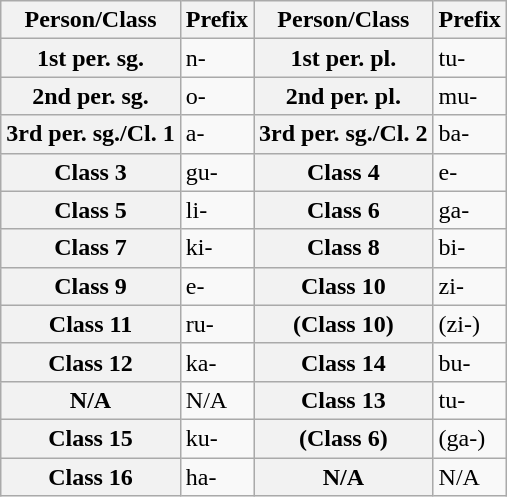<table class="wikitable">
<tr>
<th>Person/Class</th>
<th>Prefix</th>
<th>Person/Class</th>
<th>Prefix</th>
</tr>
<tr>
<th>1st per. sg.</th>
<td>n-</td>
<th>1st per. pl.</th>
<td>tu-</td>
</tr>
<tr>
<th>2nd per. sg.</th>
<td>o-</td>
<th>2nd per. pl.</th>
<td>mu-</td>
</tr>
<tr>
<th>3rd per. sg./Cl. 1</th>
<td>a-</td>
<th>3rd per. sg./Cl. 2</th>
<td>ba-</td>
</tr>
<tr>
<th>Class 3</th>
<td>gu-</td>
<th>Class 4</th>
<td>e-</td>
</tr>
<tr>
<th>Class 5</th>
<td>li-</td>
<th>Class 6</th>
<td>ga-</td>
</tr>
<tr>
<th>Class 7</th>
<td>ki-</td>
<th>Class 8</th>
<td>bi-</td>
</tr>
<tr>
<th>Class 9</th>
<td>e-</td>
<th>Class 10</th>
<td>zi-</td>
</tr>
<tr>
<th>Class 11</th>
<td>ru-</td>
<th>(Class 10)</th>
<td>(zi-)</td>
</tr>
<tr>
<th>Class 12</th>
<td>ka-</td>
<th>Class 14</th>
<td>bu-</td>
</tr>
<tr>
<th>N/A</th>
<td>N/A</td>
<th>Class 13</th>
<td>tu-</td>
</tr>
<tr>
<th>Class 15</th>
<td>ku-</td>
<th>(Class 6)</th>
<td>(ga-)</td>
</tr>
<tr>
<th>Class 16</th>
<td>ha-</td>
<th>N/A</th>
<td>N/A</td>
</tr>
</table>
